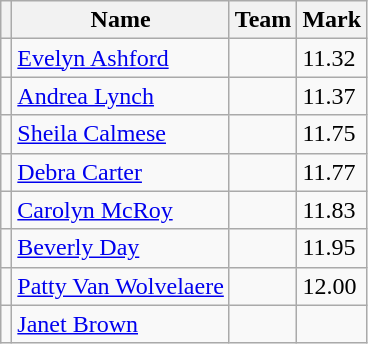<table class=wikitable>
<tr>
<th></th>
<th>Name</th>
<th>Team</th>
<th>Mark</th>
</tr>
<tr>
<td></td>
<td><a href='#'>Evelyn Ashford</a></td>
<td></td>
<td>11.32</td>
</tr>
<tr>
<td></td>
<td><a href='#'>Andrea Lynch</a></td>
<td></td>
<td>11.37</td>
</tr>
<tr>
<td></td>
<td><a href='#'>Sheila Calmese</a></td>
<td></td>
<td>11.75</td>
</tr>
<tr>
<td></td>
<td><a href='#'>Debra Carter</a></td>
<td></td>
<td>11.77</td>
</tr>
<tr>
<td></td>
<td><a href='#'>Carolyn McRoy</a></td>
<td></td>
<td>11.83</td>
</tr>
<tr>
<td></td>
<td><a href='#'>Beverly Day</a></td>
<td></td>
<td>11.95</td>
</tr>
<tr>
<td></td>
<td><a href='#'>Patty Van Wolvelaere</a></td>
<td></td>
<td>12.00</td>
</tr>
<tr>
<td></td>
<td><a href='#'>Janet Brown</a></td>
<td></td>
<td></td>
</tr>
</table>
